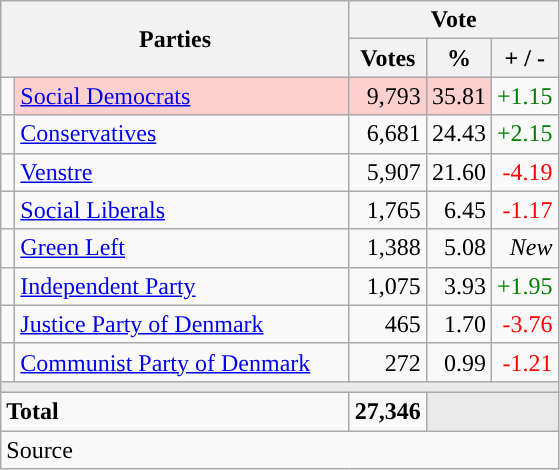<table class="wikitable" style="text-align:right;">
<tr>
<th style="text-align:centre;" rowspan="2" colspan="2" width="225">Parties</th>
<th colspan="3">Vote</th>
</tr>
<tr>
<th width="15">Votes</th>
<th width="15">%</th>
<th width="15">+ / -</th>
</tr>
<tr>
<td width="2" style="color:inherit;background:"></td>
<td bgcolor=#fbd0ce  align="left"><a href='#'>Social Democrats</a></td>
<td bgcolor=#fbd0ce>9,793</td>
<td bgcolor=#fbd0ce>35.81</td>
<td style=color:green;>+1.15</td>
</tr>
<tr>
<td width="2" style="color:inherit;background:"></td>
<td align="left"><a href='#'>Conservatives</a></td>
<td>6,681</td>
<td>24.43</td>
<td style=color:green;>+2.15</td>
</tr>
<tr>
<td width="2" style="color:inherit;background:"></td>
<td align="left"><a href='#'>Venstre</a></td>
<td>5,907</td>
<td>21.60</td>
<td style=color:red;>-4.19</td>
</tr>
<tr>
<td width="2" style="color:inherit;background:"></td>
<td align="left"><a href='#'>Social Liberals</a></td>
<td>1,765</td>
<td>6.45</td>
<td style=color:red;>-1.17</td>
</tr>
<tr>
<td width="2" style="color:inherit;background:"></td>
<td align="left"><a href='#'>Green Left</a></td>
<td>1,388</td>
<td>5.08</td>
<td><em>New</em></td>
</tr>
<tr>
<td width="2" style="color:inherit;background:"></td>
<td align="left"><a href='#'>Independent Party</a></td>
<td>1,075</td>
<td>3.93</td>
<td style=color:green;>+1.95</td>
</tr>
<tr>
<td width="2" style="color:inherit;background:"></td>
<td align="left"><a href='#'>Justice Party of Denmark</a></td>
<td>465</td>
<td>1.70</td>
<td style=color:red;>-3.76</td>
</tr>
<tr>
<td width="2" style="color:inherit;background:"></td>
<td align="left"><a href='#'>Communist Party of Denmark</a></td>
<td>272</td>
<td>0.99</td>
<td style=color:red;>-1.21</td>
</tr>
<tr>
<td colspan="7" bgcolor="#E9E9E9"></td>
</tr>
<tr>
<td align="left" colspan="2"><strong>Total</strong></td>
<td><strong>27,346</strong></td>
<td bgcolor="#E9E9E9" colspan="2"></td>
</tr>
<tr>
<td align="left" colspan="6">Source</td>
</tr>
</table>
